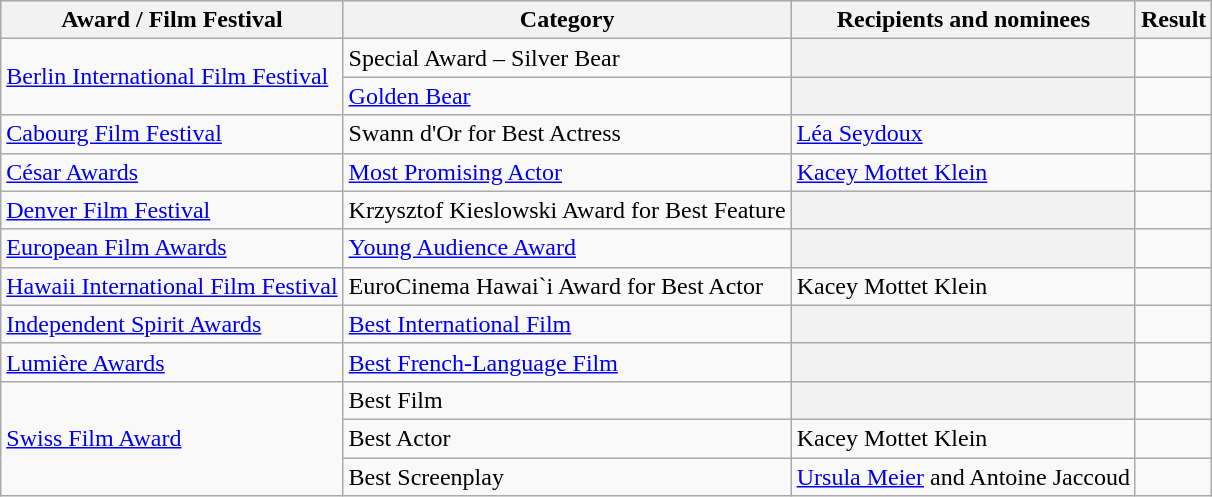<table class="wikitable plainrowheaders sortable">
<tr style="background:#ccc; text-align:center;">
<th scope="col">Award / Film Festival</th>
<th scope="col">Category</th>
<th scope="col">Recipients and nominees</th>
<th scope="col">Result</th>
</tr>
<tr>
<td rowspan=2><a href='#'>Berlin International Film Festival</a></td>
<td>Special Award – Silver Bear</td>
<th></th>
<td></td>
</tr>
<tr>
<td><a href='#'>Golden Bear</a></td>
<th></th>
<td></td>
</tr>
<tr>
<td><a href='#'>Cabourg Film Festival</a></td>
<td>Swann d'Or for Best Actress</td>
<td><a href='#'>Léa Seydoux</a></td>
<td></td>
</tr>
<tr>
<td><a href='#'>César Awards</a></td>
<td><a href='#'>Most Promising Actor</a></td>
<td><a href='#'>Kacey Mottet Klein</a></td>
<td></td>
</tr>
<tr>
<td><a href='#'>Denver Film Festival</a></td>
<td>Krzysztof Kieslowski Award for Best Feature</td>
<th></th>
<td></td>
</tr>
<tr>
<td><a href='#'>European Film Awards</a></td>
<td><a href='#'>Young Audience Award</a></td>
<th></th>
<td></td>
</tr>
<tr>
<td><a href='#'>Hawaii International Film Festival</a></td>
<td>EuroCinema Hawai`i Award for Best Actor</td>
<td>Kacey Mottet Klein</td>
<td></td>
</tr>
<tr>
<td><a href='#'>Independent Spirit Awards</a></td>
<td><a href='#'>Best International Film</a></td>
<th></th>
<td></td>
</tr>
<tr>
<td><a href='#'>Lumière Awards</a></td>
<td><a href='#'>Best French-Language Film</a></td>
<th></th>
<td></td>
</tr>
<tr>
<td rowspan=3><a href='#'>Swiss Film Award</a></td>
<td>Best Film</td>
<th></th>
<td></td>
</tr>
<tr>
<td>Best Actor</td>
<td>Kacey Mottet Klein</td>
<td></td>
</tr>
<tr>
<td>Best Screenplay</td>
<td><a href='#'>Ursula Meier</a> and Antoine Jaccoud</td>
<td></td>
</tr>
</table>
